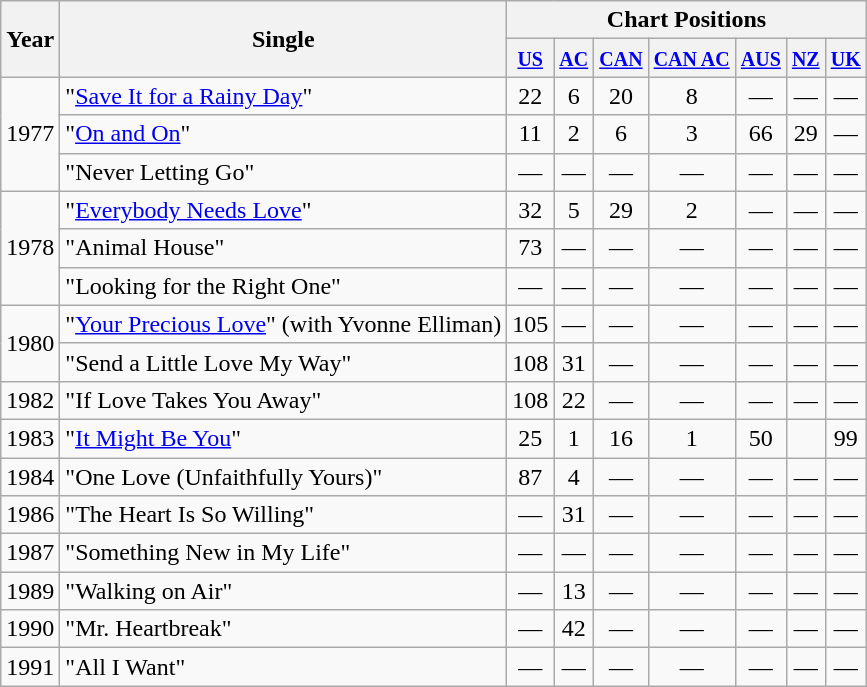<table class="wikitable sortable">
<tr>
<th rowspan="2">Year</th>
<th rowspan="2">Single</th>
<th colspan="7">Chart Positions</th>
</tr>
<tr>
<th><small><a href='#'>US</a></small></th>
<th><small><a href='#'>AC</a></small></th>
<th><small><a href='#'>CAN</a></small></th>
<th><small><a href='#'>CAN AC</a></small></th>
<th><small><a href='#'>AUS</a></small></th>
<th><small><a href='#'>NZ</a></small></th>
<th><small><a href='#'>UK</a></small></th>
</tr>
<tr>
<td rowspan="3">1977</td>
<td>"<a href='#'>Save It for a Rainy Day</a>"</td>
<td style="text-align:center;">22</td>
<td style="text-align:center;">6</td>
<td style="text-align:center;">20</td>
<td style="text-align:center;">8</td>
<td style="text-align:center;">—</td>
<td style="text-align:center;">—</td>
<td style="text-align:center;">—</td>
</tr>
<tr>
<td>"<a href='#'>On and On</a>"</td>
<td style="text-align:center;">11</td>
<td style="text-align:center;">2</td>
<td style="text-align:center;">6</td>
<td style="text-align:center;">3</td>
<td style="text-align:center;">66</td>
<td style="text-align:center;">29</td>
<td style="text-align:center;">—</td>
</tr>
<tr>
<td>"Never Letting Go"</td>
<td style="text-align:center;">—</td>
<td style="text-align:center;">—</td>
<td style="text-align:center;">—</td>
<td style="text-align:center;">—</td>
<td style="text-align:center;">—</td>
<td style="text-align:center;">—</td>
<td style="text-align:center;">—</td>
</tr>
<tr>
<td rowspan="3">1978</td>
<td>"<a href='#'>Everybody Needs Love</a>"</td>
<td style="text-align:center;">32</td>
<td style="text-align:center;">5</td>
<td style="text-align:center;">29</td>
<td style="text-align:center;">2</td>
<td style="text-align:center;">—</td>
<td style="text-align:center;">—</td>
<td style="text-align:center;">—</td>
</tr>
<tr>
<td>"Animal House"</td>
<td style="text-align:center;">73</td>
<td style="text-align:center;">—</td>
<td style="text-align:center;">—</td>
<td style="text-align:center;">—</td>
<td style="text-align:center;">—</td>
<td style="text-align:center;">—</td>
<td style="text-align:center;">—</td>
</tr>
<tr>
<td>"Looking for the Right One"</td>
<td style="text-align:center;">—</td>
<td style="text-align:center;">—</td>
<td style="text-align:center;">—</td>
<td style="text-align:center;">—</td>
<td style="text-align:center;">—</td>
<td style="text-align:center;">—</td>
<td style="text-align:center;">—</td>
</tr>
<tr>
<td rowspan="2">1980</td>
<td>"<a href='#'>Your Precious Love</a>" (with Yvonne Elliman)</td>
<td style="text-align:center;">105</td>
<td style="text-align:center;">—</td>
<td style="text-align:center;">—</td>
<td style="text-align:center;">—</td>
<td style="text-align:center;">—</td>
<td style="text-align:center;">—</td>
<td style="text-align:center;">—</td>
</tr>
<tr>
<td>"Send a Little Love My Way"</td>
<td style="text-align:center;">108</td>
<td style="text-align:center;">31</td>
<td style="text-align:center;">—</td>
<td style="text-align:center;">—</td>
<td style="text-align:center;">—</td>
<td style="text-align:center;">—</td>
<td style="text-align:center;">—</td>
</tr>
<tr>
<td>1982</td>
<td>"If Love Takes You Away"</td>
<td style="text-align:center;">108</td>
<td style="text-align:center;">22</td>
<td style="text-align:center;">—</td>
<td style="text-align:center;">—</td>
<td style="text-align:center;">—</td>
<td style="text-align:center;">—</td>
<td style="text-align:center;">—</td>
</tr>
<tr>
<td>1983</td>
<td>"<a href='#'>It Might Be You</a>"</td>
<td style="text-align:center;">25</td>
<td style="text-align:center;">1</td>
<td style="text-align:center;">16</td>
<td style="text-align:center;">1</td>
<td style="text-align:center;">50</td>
<td style="text-align:center;"></td>
<td style="text-align:center;">99</td>
</tr>
<tr>
<td>1984</td>
<td>"One Love (Unfaithfully Yours)"</td>
<td style="text-align:center;">87</td>
<td style="text-align:center;">4</td>
<td style="text-align:center;">—</td>
<td style="text-align:center;">—</td>
<td style="text-align:center;">—</td>
<td style="text-align:center;">—</td>
<td style="text-align:center;">—</td>
</tr>
<tr>
<td>1986</td>
<td>"The Heart Is So Willing"</td>
<td style="text-align:center;">—</td>
<td style="text-align:center;">31</td>
<td style="text-align:center;">—</td>
<td style="text-align:center;">—</td>
<td style="text-align:center;">—</td>
<td style="text-align:center;">—</td>
<td style="text-align:center;">—</td>
</tr>
<tr>
<td>1987</td>
<td>"Something New in My Life"</td>
<td style="text-align:center;">—</td>
<td style="text-align:center;">—</td>
<td style="text-align:center;">—</td>
<td style="text-align:center;">—</td>
<td style="text-align:center;">—</td>
<td style="text-align:center;">—</td>
<td style="text-align:center;">—</td>
</tr>
<tr>
<td>1989</td>
<td>"Walking on Air"</td>
<td style="text-align:center;">—</td>
<td style="text-align:center;">13</td>
<td style="text-align:center;">—</td>
<td style="text-align:center;">—</td>
<td style="text-align:center;">—</td>
<td style="text-align:center;">—</td>
<td style="text-align:center;">—</td>
</tr>
<tr>
<td>1990</td>
<td>"Mr. Heartbreak"</td>
<td style="text-align:center;">—</td>
<td style="text-align:center;">42</td>
<td style="text-align:center;">—</td>
<td style="text-align:center;">—</td>
<td style="text-align:center;">—</td>
<td style="text-align:center;">—</td>
<td style="text-align:center;">—</td>
</tr>
<tr>
<td>1991</td>
<td>"All I Want"</td>
<td style="text-align:center;">—</td>
<td style="text-align:center;">—</td>
<td style="text-align:center;">—</td>
<td style="text-align:center;">—</td>
<td style="text-align:center;">—</td>
<td style="text-align:center;">—</td>
<td style="text-align:center;">—</td>
</tr>
</table>
